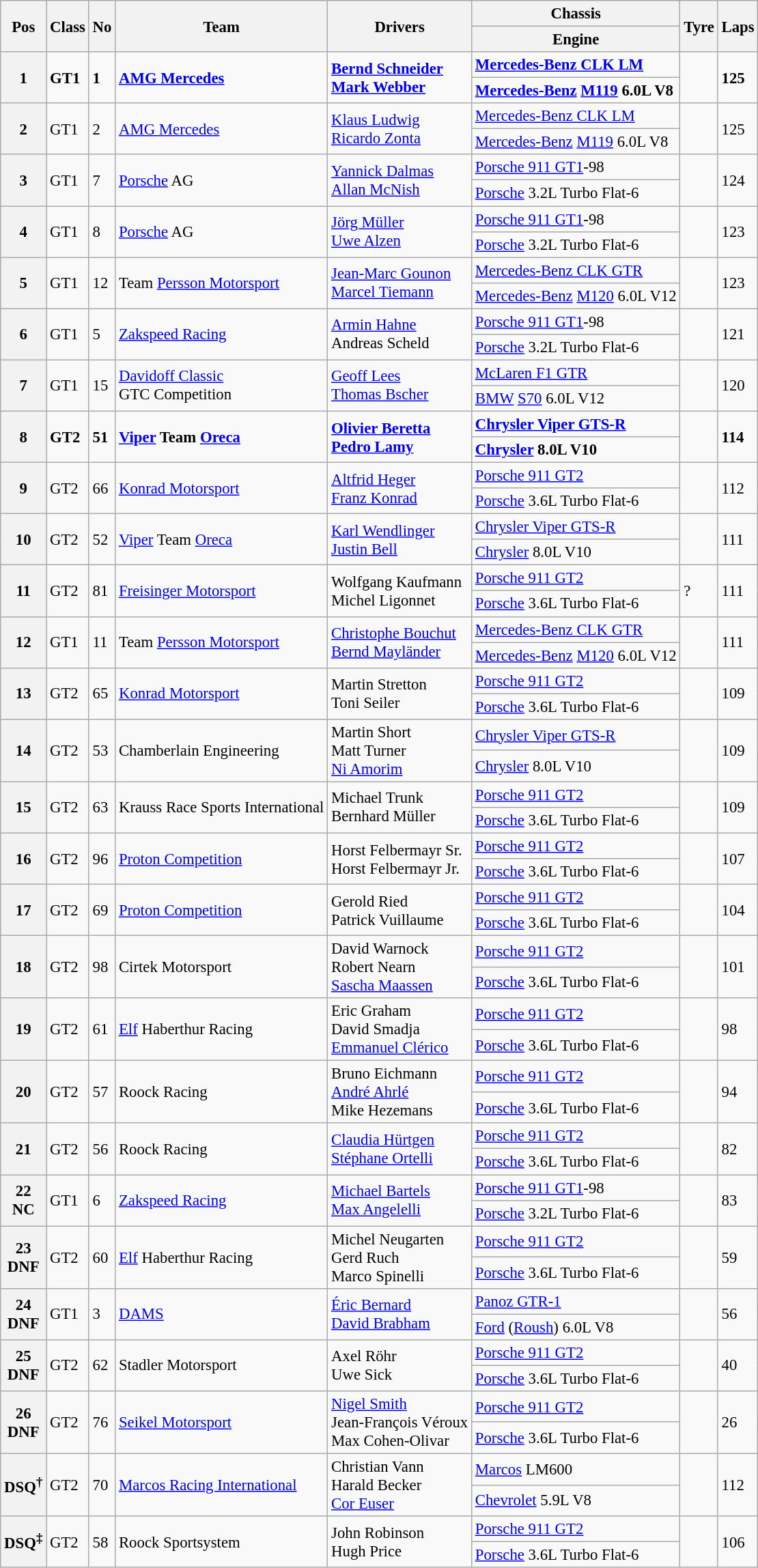<table class="wikitable" style="font-size: 95%;">
<tr>
<th rowspan=2>Pos</th>
<th rowspan=2>Class</th>
<th rowspan=2>No</th>
<th rowspan=2>Team</th>
<th rowspan=2>Drivers</th>
<th>Chassis</th>
<th rowspan=2>Tyre</th>
<th rowspan=2>Laps</th>
</tr>
<tr>
<th>Engine</th>
</tr>
<tr style="font-weight:bold">
<th rowspan=2>1</th>
<td rowspan=2>GT1</td>
<td rowspan=2>1</td>
<td rowspan=2> <a href='#'>AMG Mercedes</a></td>
<td rowspan=2> <a href='#'>Bernd Schneider</a><br> <a href='#'>Mark Webber</a></td>
<td><a href='#'>Mercedes-Benz CLK LM</a></td>
<td rowspan=2></td>
<td rowspan=2>125</td>
</tr>
<tr style="font-weight:bold">
<td><a href='#'>Mercedes-Benz</a> <a href='#'>M119</a> 6.0L V8</td>
</tr>
<tr>
<th rowspan=2>2</th>
<td rowspan=2>GT1</td>
<td rowspan=2>2</td>
<td rowspan=2> <a href='#'>AMG Mercedes</a></td>
<td rowspan=2> <a href='#'>Klaus Ludwig</a><br> <a href='#'>Ricardo Zonta</a></td>
<td><a href='#'>Mercedes-Benz CLK LM</a></td>
<td rowspan=2></td>
<td rowspan=2>125</td>
</tr>
<tr>
<td><a href='#'>Mercedes-Benz</a> <a href='#'>M119</a> 6.0L V8</td>
</tr>
<tr>
<th rowspan=2>3</th>
<td rowspan=2>GT1</td>
<td rowspan=2>7</td>
<td rowspan=2> <a href='#'>Porsche</a> AG</td>
<td rowspan=2> <a href='#'>Yannick Dalmas</a><br> <a href='#'>Allan McNish</a></td>
<td><a href='#'>Porsche 911 GT1</a>-98</td>
<td rowspan=2></td>
<td rowspan=2>124</td>
</tr>
<tr>
<td><a href='#'>Porsche</a> 3.2L Turbo Flat-6</td>
</tr>
<tr>
<th rowspan=2>4</th>
<td rowspan=2>GT1</td>
<td rowspan=2>8</td>
<td rowspan=2> <a href='#'>Porsche</a> AG</td>
<td rowspan=2> <a href='#'>Jörg Müller</a><br> <a href='#'>Uwe Alzen</a></td>
<td><a href='#'>Porsche 911 GT1</a>-98</td>
<td rowspan=2></td>
<td rowspan=2>123</td>
</tr>
<tr>
<td><a href='#'>Porsche</a> 3.2L Turbo Flat-6</td>
</tr>
<tr>
<th rowspan=2>5</th>
<td rowspan=2>GT1</td>
<td rowspan=2>12</td>
<td rowspan=2> Team <a href='#'>Persson Motorsport</a></td>
<td rowspan=2> <a href='#'>Jean-Marc Gounon</a><br> <a href='#'>Marcel Tiemann</a></td>
<td><a href='#'>Mercedes-Benz CLK GTR</a></td>
<td rowspan=2></td>
<td rowspan=2>123</td>
</tr>
<tr>
<td><a href='#'>Mercedes-Benz</a> <a href='#'>M120</a> 6.0L V12</td>
</tr>
<tr>
<th rowspan=2>6</th>
<td rowspan=2>GT1</td>
<td rowspan=2>5</td>
<td rowspan=2> <a href='#'>Zakspeed Racing</a></td>
<td rowspan=2> <a href='#'>Armin Hahne</a><br> Andreas Scheld</td>
<td><a href='#'>Porsche 911 GT1</a>-98</td>
<td rowspan=2></td>
<td rowspan=2>121</td>
</tr>
<tr>
<td><a href='#'>Porsche</a> 3.2L Turbo Flat-6</td>
</tr>
<tr>
<th rowspan=2>7</th>
<td rowspan=2>GT1</td>
<td rowspan=2>15</td>
<td rowspan=2> <a href='#'>Davidoff Classic</a><br> GTC Competition</td>
<td rowspan=2> <a href='#'>Geoff Lees</a><br> <a href='#'>Thomas Bscher</a></td>
<td><a href='#'>McLaren F1 GTR</a></td>
<td rowspan=2></td>
<td rowspan=2>120</td>
</tr>
<tr>
<td><a href='#'>BMW</a> <a href='#'>S70</a> 6.0L V12</td>
</tr>
<tr style="font-weight:bold">
<th rowspan=2>8</th>
<td rowspan=2>GT2</td>
<td rowspan=2>51</td>
<td rowspan=2> <a href='#'>Viper</a> Team <a href='#'>Oreca</a></td>
<td rowspan=2> <a href='#'>Olivier Beretta</a><br> <a href='#'>Pedro Lamy</a></td>
<td><a href='#'>Chrysler Viper GTS-R</a></td>
<td rowspan=2></td>
<td rowspan=2>114</td>
</tr>
<tr style="font-weight:bold">
<td><a href='#'>Chrysler</a> 8.0L V10</td>
</tr>
<tr>
<th rowspan=2>9</th>
<td rowspan=2>GT2</td>
<td rowspan=2>66</td>
<td rowspan=2> <a href='#'>Konrad Motorsport</a></td>
<td rowspan=2> <a href='#'>Altfrid Heger</a><br> <a href='#'>Franz Konrad</a></td>
<td><a href='#'>Porsche 911 GT2</a></td>
<td rowspan=2></td>
<td rowspan=2>112</td>
</tr>
<tr>
<td><a href='#'>Porsche</a> 3.6L Turbo Flat-6</td>
</tr>
<tr>
<th rowspan=2>10</th>
<td rowspan=2>GT2</td>
<td rowspan=2>52</td>
<td rowspan=2> <a href='#'>Viper</a> Team <a href='#'>Oreca</a></td>
<td rowspan=2> <a href='#'>Karl Wendlinger</a><br> <a href='#'>Justin Bell</a></td>
<td><a href='#'>Chrysler Viper GTS-R</a></td>
<td rowspan=2></td>
<td rowspan=2>111</td>
</tr>
<tr>
<td><a href='#'>Chrysler</a> 8.0L V10</td>
</tr>
<tr>
<th rowspan=2>11</th>
<td rowspan=2>GT2</td>
<td rowspan=2>81</td>
<td rowspan=2> <a href='#'>Freisinger Motorsport</a></td>
<td rowspan=2> Wolfgang Kaufmann<br> Michel Ligonnet</td>
<td><a href='#'>Porsche 911 GT2</a></td>
<td rowspan=2>?</td>
<td rowspan=2>111</td>
</tr>
<tr>
<td><a href='#'>Porsche</a> 3.6L Turbo Flat-6</td>
</tr>
<tr>
<th rowspan=2>12</th>
<td rowspan=2>GT1</td>
<td rowspan=2>11</td>
<td rowspan=2> Team <a href='#'>Persson Motorsport</a></td>
<td rowspan=2> <a href='#'>Christophe Bouchut</a><br> <a href='#'>Bernd Mayländer</a></td>
<td><a href='#'>Mercedes-Benz CLK GTR</a></td>
<td rowspan=2></td>
<td rowspan=2>111</td>
</tr>
<tr>
<td><a href='#'>Mercedes-Benz</a> <a href='#'>M120</a> 6.0L V12</td>
</tr>
<tr>
<th rowspan=2>13</th>
<td rowspan=2>GT2</td>
<td rowspan=2>65</td>
<td rowspan=2> <a href='#'>Konrad Motorsport</a></td>
<td rowspan=2> Martin Stretton<br> Toni Seiler</td>
<td><a href='#'>Porsche 911 GT2</a></td>
<td rowspan=2></td>
<td rowspan=2>109</td>
</tr>
<tr>
<td><a href='#'>Porsche</a> 3.6L Turbo Flat-6</td>
</tr>
<tr>
<th rowspan=2>14</th>
<td rowspan=2>GT2</td>
<td rowspan=2>53</td>
<td rowspan=2> Chamberlain Engineering</td>
<td rowspan=2> Martin Short<br> Matt Turner<br> <a href='#'>Ni Amorim</a></td>
<td><a href='#'>Chrysler Viper GTS-R</a></td>
<td rowspan=2></td>
<td rowspan=2>109</td>
</tr>
<tr>
<td><a href='#'>Chrysler</a> 8.0L V10</td>
</tr>
<tr>
<th rowspan=2>15</th>
<td rowspan=2>GT2</td>
<td rowspan=2>63</td>
<td rowspan=2> Krauss Race Sports International</td>
<td rowspan=2> Michael Trunk<br> Bernhard Müller</td>
<td><a href='#'>Porsche 911 GT2</a></td>
<td rowspan=2></td>
<td rowspan=2>109</td>
</tr>
<tr>
<td><a href='#'>Porsche</a> 3.6L Turbo Flat-6</td>
</tr>
<tr>
<th rowspan=2>16</th>
<td rowspan=2>GT2</td>
<td rowspan=2>96</td>
<td rowspan=2> <a href='#'>Proton Competition</a></td>
<td rowspan=2> Horst Felbermayr Sr.<br> Horst Felbermayr Jr.</td>
<td><a href='#'>Porsche 911 GT2</a></td>
<td rowspan=2></td>
<td rowspan=2>107</td>
</tr>
<tr>
<td><a href='#'>Porsche</a> 3.6L Turbo Flat-6</td>
</tr>
<tr>
<th rowspan=2>17</th>
<td rowspan=2>GT2</td>
<td rowspan=2>69</td>
<td rowspan=2> <a href='#'>Proton Competition</a></td>
<td rowspan=2> Gerold Ried<br> Patrick Vuillaume</td>
<td><a href='#'>Porsche 911 GT2</a></td>
<td rowspan=2></td>
<td rowspan=2>104</td>
</tr>
<tr>
<td><a href='#'>Porsche</a> 3.6L Turbo Flat-6</td>
</tr>
<tr>
<th rowspan=2>18</th>
<td rowspan=2>GT2</td>
<td rowspan=2>98</td>
<td rowspan=2> Cirtek Motorsport</td>
<td rowspan=2> David Warnock<br> Robert Nearn<br> <a href='#'>Sascha Maassen</a></td>
<td><a href='#'>Porsche 911 GT2</a></td>
<td rowspan=2></td>
<td rowspan=2>101</td>
</tr>
<tr>
<td><a href='#'>Porsche</a> 3.6L Turbo Flat-6</td>
</tr>
<tr>
<th rowspan=2>19</th>
<td rowspan=2>GT2</td>
<td rowspan=2>61</td>
<td rowspan=2> <a href='#'>Elf</a> Haberthur Racing</td>
<td rowspan=2> Eric Graham<br> David Smadja<br> <a href='#'>Emmanuel Clérico</a></td>
<td><a href='#'>Porsche 911 GT2</a></td>
<td rowspan=2></td>
<td rowspan=2>98</td>
</tr>
<tr>
<td><a href='#'>Porsche</a> 3.6L Turbo Flat-6</td>
</tr>
<tr>
<th rowspan=2>20</th>
<td rowspan=2>GT2</td>
<td rowspan=2>57</td>
<td rowspan=2> Roock Racing</td>
<td rowspan=2> Bruno Eichmann<br> <a href='#'>André Ahrlé</a><br> Mike Hezemans</td>
<td><a href='#'>Porsche 911 GT2</a></td>
<td rowspan=2></td>
<td rowspan=2>94</td>
</tr>
<tr>
<td><a href='#'>Porsche</a> 3.6L Turbo Flat-6</td>
</tr>
<tr>
<th rowspan=2>21</th>
<td rowspan=2>GT2</td>
<td rowspan=2>56</td>
<td rowspan=2> Roock Racing</td>
<td rowspan=2> <a href='#'>Claudia Hürtgen</a><br> <a href='#'>Stéphane Ortelli</a></td>
<td><a href='#'>Porsche 911 GT2</a></td>
<td rowspan=2></td>
<td rowspan=2>82</td>
</tr>
<tr>
<td><a href='#'>Porsche</a> 3.6L Turbo Flat-6</td>
</tr>
<tr>
<th rowspan=2>22<br>NC</th>
<td rowspan=2>GT1</td>
<td rowspan=2>6</td>
<td rowspan=2> <a href='#'>Zakspeed Racing</a></td>
<td rowspan=2> <a href='#'>Michael Bartels</a><br> <a href='#'>Max Angelelli</a></td>
<td><a href='#'>Porsche 911 GT1</a>-98</td>
<td rowspan=2></td>
<td rowspan=2>83</td>
</tr>
<tr>
<td><a href='#'>Porsche</a> 3.2L Turbo Flat-6</td>
</tr>
<tr>
<th rowspan=2>23<br>DNF</th>
<td rowspan=2>GT2</td>
<td rowspan=2>60</td>
<td rowspan=2> <a href='#'>Elf</a> Haberthur Racing</td>
<td rowspan=2> Michel Neugarten<br> Gerd Ruch<br> Marco Spinelli</td>
<td><a href='#'>Porsche 911 GT2</a></td>
<td rowspan=2></td>
<td rowspan=2>59</td>
</tr>
<tr>
<td><a href='#'>Porsche</a> 3.6L Turbo Flat-6</td>
</tr>
<tr>
<th rowspan=2>24<br>DNF</th>
<td rowspan=2>GT1</td>
<td rowspan=2>3</td>
<td rowspan=2> <a href='#'>DAMS</a></td>
<td rowspan=2> <a href='#'>Éric Bernard</a><br> <a href='#'>David Brabham</a></td>
<td><a href='#'>Panoz GTR-1</a></td>
<td rowspan=2></td>
<td rowspan=2>56</td>
</tr>
<tr>
<td><a href='#'>Ford</a> (<a href='#'>Roush</a>) 6.0L V8</td>
</tr>
<tr>
<th rowspan=2>25<br>DNF</th>
<td rowspan=2>GT2</td>
<td rowspan=2>62</td>
<td rowspan=2> Stadler Motorsport</td>
<td rowspan=2> Axel Röhr<br> Uwe Sick</td>
<td><a href='#'>Porsche 911 GT2</a></td>
<td rowspan=2></td>
<td rowspan=2>40</td>
</tr>
<tr>
<td><a href='#'>Porsche</a> 3.6L Turbo Flat-6</td>
</tr>
<tr>
<th rowspan=2>26<br>DNF</th>
<td rowspan=2>GT2</td>
<td rowspan=2>76</td>
<td rowspan=2> <a href='#'>Seikel Motorsport</a></td>
<td rowspan=2> <a href='#'>Nigel Smith</a><br> Jean-François Véroux<br> Max Cohen-Olivar</td>
<td><a href='#'>Porsche 911 GT2</a></td>
<td rowspan=2></td>
<td rowspan=2>26</td>
</tr>
<tr>
<td><a href='#'>Porsche</a> 3.6L Turbo Flat-6</td>
</tr>
<tr>
<th rowspan=2>DSQ<sup>†</sup></th>
<td rowspan=2>GT2</td>
<td rowspan=2>70</td>
<td rowspan=2> <a href='#'>Marcos Racing International</a></td>
<td rowspan=2> Christian Vann<br> Harald Becker<br> <a href='#'>Cor Euser</a></td>
<td><a href='#'>Marcos</a> LM600</td>
<td rowspan=2></td>
<td rowspan=2>112</td>
</tr>
<tr>
<td><a href='#'>Chevrolet</a> 5.9L V8</td>
</tr>
<tr>
<th rowspan=2>DSQ<sup>‡</sup></th>
<td rowspan=2>GT2</td>
<td rowspan=2>58</td>
<td rowspan=2> Roock Sportsystem</td>
<td rowspan=2> John Robinson<br> Hugh Price</td>
<td><a href='#'>Porsche 911 GT2</a></td>
<td rowspan=2></td>
<td rowspan=2>106</td>
</tr>
<tr>
<td><a href='#'>Porsche</a> 3.6L Turbo Flat-6</td>
</tr>
</table>
